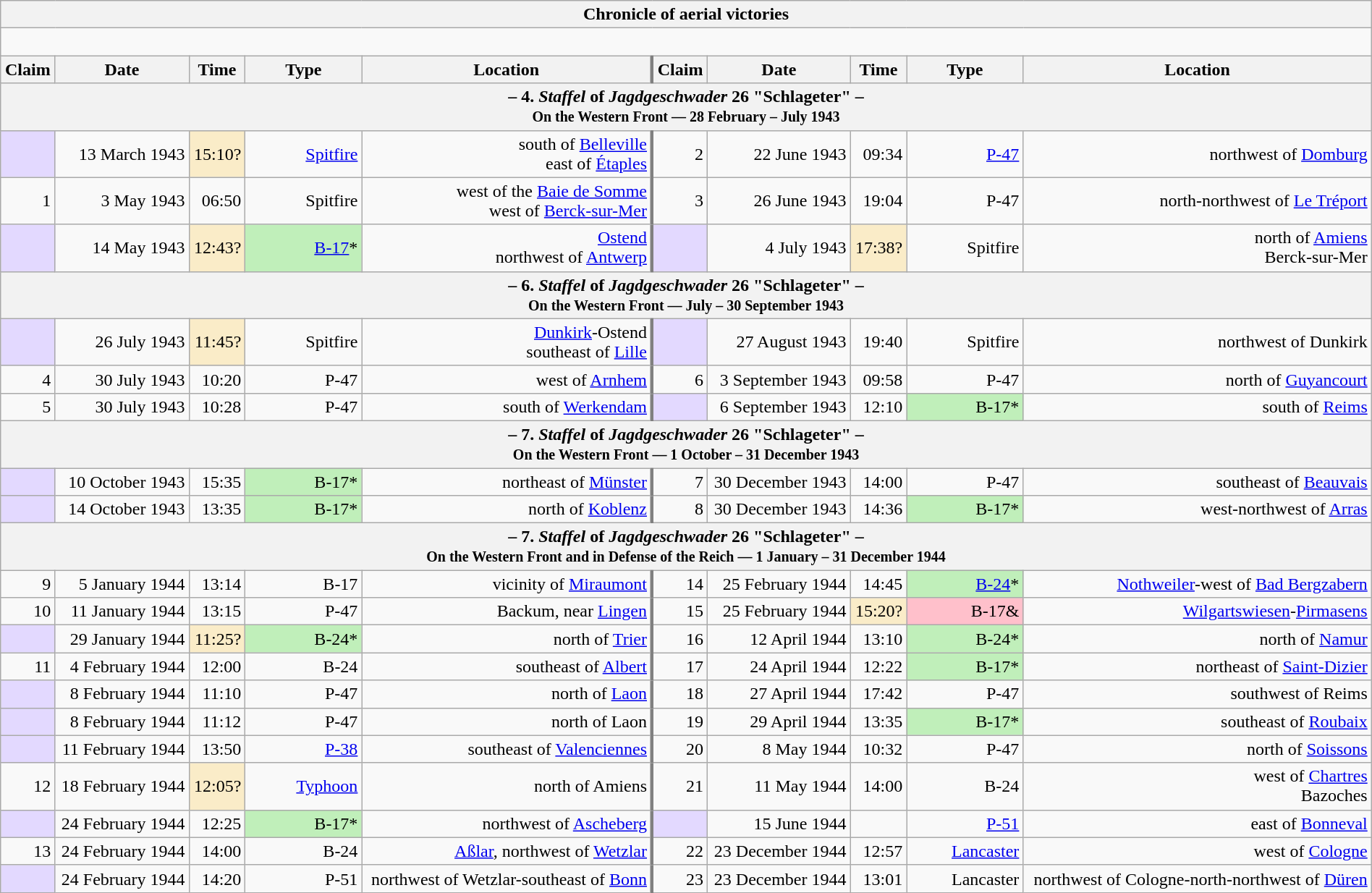<table class="wikitable plainrowheaders collapsible" style="margin-left: auto; margin-right: auto; border: none; text-align:right; width: 100%;">
<tr>
<th colspan="10">Chronicle of aerial victories</th>
</tr>
<tr>
<td colspan="10" style="text-align: left;"><br>


</td>
</tr>
<tr>
<th scope="col">Claim</th>
<th scope="col">Date</th>
<th scope="col">Time</th>
<th scope="col" width="100px">Type</th>
<th scope="col">Location</th>
<th scope="col" style="border-left: 3px solid grey;">Claim</th>
<th scope="col">Date</th>
<th scope="col">Time</th>
<th scope="col" width="100px">Type</th>
<th scope="col">Location</th>
</tr>
<tr>
<th colspan="10">– 4. <em>Staffel</em> of <em>Jagdgeschwader</em> 26 "Schlageter" –<br><small>On the Western Front — 28 February – July 1943</small></th>
</tr>
<tr>
<td style="background:#e3d9ff;"></td>
<td>13 March 1943</td>
<td style="background:#faecc8">15:10?</td>
<td><a href='#'>Spitfire</a></td>
<td>south of <a href='#'>Belleville</a><br>east of <a href='#'>Étaples</a></td>
<td style="border-left: 3px solid grey;">2</td>
<td>22 June 1943</td>
<td>09:34</td>
<td><a href='#'>P-47</a></td>
<td> northwest of <a href='#'>Domburg</a></td>
</tr>
<tr>
<td>1</td>
<td>3 May 1943</td>
<td>06:50</td>
<td>Spitfire</td>
<td> west of the <a href='#'>Baie de Somme</a><br> west of <a href='#'>Berck-sur-Mer</a></td>
<td style="border-left: 3px solid grey;">3</td>
<td>26 June 1943</td>
<td>19:04</td>
<td>P-47</td>
<td> north-northwest of <a href='#'>Le Tréport</a></td>
</tr>
<tr>
<td style="background:#e3d9ff;"></td>
<td>14 May 1943</td>
<td style="background:#faecc8">12:43?</td>
<td style="background:#C0EFBA"><a href='#'>B-17</a>*</td>
<td><a href='#'>Ostend</a><br>northwest of <a href='#'>Antwerp</a></td>
<td style="border-left: 3px solid grey; background:#e3d9ff;"></td>
<td>4 July 1943</td>
<td style="background:#faecc8">17:38?</td>
<td>Spitfire</td>
<td>north of <a href='#'>Amiens</a><br>Berck-sur-Mer</td>
</tr>
<tr>
<th colspan="10">– 6. <em>Staffel</em> of <em>Jagdgeschwader</em> 26 "Schlageter" –<br><small>On the Western Front — July – 30 September 1943</small></th>
</tr>
<tr>
<td style="background:#e3d9ff;"></td>
<td>26 July 1943</td>
<td style="background:#faecc8">11:45?</td>
<td>Spitfire</td>
<td><a href='#'>Dunkirk</a>-Ostend<br> southeast of <a href='#'>Lille</a></td>
<td style="border-left: 3px solid grey; background:#e3d9ff;"></td>
<td>27 August 1943</td>
<td>19:40</td>
<td>Spitfire</td>
<td>northwest of Dunkirk</td>
</tr>
<tr>
<td>4</td>
<td>30 July 1943</td>
<td>10:20</td>
<td>P-47</td>
<td>west of <a href='#'>Arnhem</a></td>
<td style="border-left: 3px solid grey;">6</td>
<td>3 September 1943</td>
<td>09:58</td>
<td>P-47</td>
<td> north of <a href='#'>Guyancourt</a></td>
</tr>
<tr>
<td>5</td>
<td>30 July 1943</td>
<td>10:28</td>
<td>P-47</td>
<td> south of <a href='#'>Werkendam</a></td>
<td style="border-left: 3px solid grey; background:#e3d9ff;"></td>
<td>6 September 1943</td>
<td>12:10</td>
<td style="background:#C0EFBA">B-17*</td>
<td>south of <a href='#'>Reims</a></td>
</tr>
<tr>
<th colspan="10">– 7. <em>Staffel</em> of <em>Jagdgeschwader</em> 26 "Schlageter" –<br><small>On the Western Front — 1 October – 31 December 1943</small></th>
</tr>
<tr>
<td style="background:#e3d9ff;"></td>
<td>10 October 1943</td>
<td>15:35</td>
<td style="background:#C0EFBA">B-17*</td>
<td>northeast of <a href='#'>Münster</a></td>
<td style="border-left: 3px solid grey;">7</td>
<td>30 December 1943</td>
<td>14:00</td>
<td>P-47</td>
<td> southeast of <a href='#'>Beauvais</a></td>
</tr>
<tr>
<td style="background:#e3d9ff;"></td>
<td>14 October 1943</td>
<td>13:35</td>
<td style="background:#C0EFBA">B-17*</td>
<td>north of <a href='#'>Koblenz</a></td>
<td style="border-left: 3px solid grey;">8</td>
<td>30 December 1943</td>
<td>14:36</td>
<td style="background:#C0EFBA">B-17*</td>
<td> west-northwest of <a href='#'>Arras</a></td>
</tr>
<tr>
<th colspan="10">– 7. <em>Staffel</em> of <em>Jagdgeschwader</em> 26 "Schlageter" –<br><small>On the Western Front and in Defense of the Reich — 1 January – 31 December 1944</small></th>
</tr>
<tr>
<td>9</td>
<td>5 January 1944</td>
<td>13:14</td>
<td>B-17</td>
<td>vicinity of <a href='#'>Miraumont</a></td>
<td style="border-left: 3px solid grey;">14</td>
<td>25 February 1944</td>
<td>14:45</td>
<td style="background:#C0EFBA"><a href='#'>B-24</a>*</td>
<td><a href='#'>Nothweiler</a>-west of <a href='#'>Bad Bergzabern</a></td>
</tr>
<tr>
<td>10</td>
<td>11 January 1944</td>
<td>13:15</td>
<td>P-47</td>
<td>Backum, near <a href='#'>Lingen</a></td>
<td style="border-left: 3px solid grey;">15</td>
<td>25 February 1944</td>
<td style="background:#faecc8">15:20?</td>
<td style="background:pink;">B-17&</td>
<td><a href='#'>Wilgartswiesen</a>-<a href='#'>Pirmasens</a></td>
</tr>
<tr>
<td style="background:#e3d9ff;"></td>
<td>29 January 1944</td>
<td style="background:#faecc8">11:25?</td>
<td style="background:#C0EFBA">B-24*</td>
<td>north of <a href='#'>Trier</a></td>
<td style="border-left: 3px solid grey;">16</td>
<td>12 April 1944</td>
<td>13:10</td>
<td style="background:#C0EFBA">B-24*</td>
<td> north of <a href='#'>Namur</a></td>
</tr>
<tr>
<td>11</td>
<td>4 February 1944</td>
<td>12:00</td>
<td>B-24</td>
<td> southeast of <a href='#'>Albert</a></td>
<td style="border-left: 3px solid grey;">17</td>
<td>24 April 1944</td>
<td>12:22</td>
<td style="background:#C0EFBA">B-17*</td>
<td>northeast of <a href='#'>Saint-Dizier</a></td>
</tr>
<tr>
<td style="background:#e3d9ff;"></td>
<td>8 February 1944</td>
<td>11:10</td>
<td>P-47</td>
<td>north of <a href='#'>Laon</a></td>
<td style="border-left: 3px solid grey;">18</td>
<td>27 April 1944</td>
<td>17:42</td>
<td>P-47</td>
<td>southwest of Reims</td>
</tr>
<tr>
<td style="background:#e3d9ff;"></td>
<td>8 February 1944</td>
<td>11:12</td>
<td>P-47</td>
<td>north of Laon</td>
<td style="border-left: 3px solid grey;">19</td>
<td>29 April 1944</td>
<td>13:35</td>
<td style="background:#C0EFBA">B-17*</td>
<td> southeast of <a href='#'>Roubaix</a></td>
</tr>
<tr>
<td style="background:#e3d9ff;"></td>
<td>11 February 1944</td>
<td>13:50</td>
<td><a href='#'>P-38</a></td>
<td>southeast of <a href='#'>Valenciennes</a></td>
<td style="border-left: 3px solid grey;">20</td>
<td>8 May 1944</td>
<td>10:32</td>
<td>P-47</td>
<td> north of <a href='#'>Soissons</a></td>
</tr>
<tr>
<td>12</td>
<td>18 February 1944</td>
<td style="background:#faecc8">12:05?</td>
<td><a href='#'>Typhoon</a></td>
<td>north of Amiens</td>
<td style="border-left: 3px solid grey;">21</td>
<td>11 May 1944</td>
<td>14:00</td>
<td>B-24</td>
<td> west of <a href='#'>Chartres</a><br>Bazoches</td>
</tr>
<tr>
<td style="background:#e3d9ff;"></td>
<td>24 February 1944</td>
<td>12:25</td>
<td style="background:#C0EFBA">B-17*</td>
<td>northwest of <a href='#'>Ascheberg</a></td>
<td style="border-left: 3px solid grey; background:#e3d9ff;"></td>
<td>15 June 1944</td>
<td></td>
<td><a href='#'>P-51</a></td>
<td>east of <a href='#'>Bonneval</a></td>
</tr>
<tr>
<td>13</td>
<td>24 February 1944</td>
<td>14:00</td>
<td>B-24</td>
<td><a href='#'>Aßlar</a>,  northwest of <a href='#'>Wetzlar</a></td>
<td style="border-left: 3px solid grey;">22</td>
<td>23 December 1944</td>
<td>12:57</td>
<td><a href='#'>Lancaster</a></td>
<td>west of <a href='#'>Cologne</a></td>
</tr>
<tr>
<td style="background:#e3d9ff;"></td>
<td>24 February 1944</td>
<td>14:20</td>
<td>P-51</td>
<td>northwest of Wetzlar-southeast of <a href='#'>Bonn</a></td>
<td style="border-left: 3px solid grey;">23</td>
<td>23 December 1944</td>
<td>13:01</td>
<td>Lancaster</td>
<td>northwest of Cologne-north-northwest of <a href='#'>Düren</a></td>
</tr>
</table>
